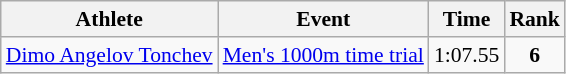<table class=wikitable style="font-size:90%">
<tr>
<th>Athlete</th>
<th>Event</th>
<th>Time</th>
<th>Rank</th>
</tr>
<tr align=center>
<td align=left><a href='#'>Dimo Angelov Tonchev</a></td>
<td align=left><a href='#'>Men's 1000m time trial</a></td>
<td>1:07.55</td>
<td><strong>6</strong></td>
</tr>
</table>
